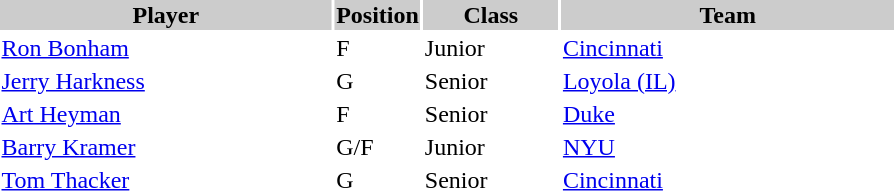<table style="width:600px" "border:'1' 'solid' 'gray'">
<tr>
<th bgcolor="#CCCCCC" style="width:40%">Player</th>
<th bgcolor="#CCCCCC" style="width:4%">Position</th>
<th bgcolor="#CCCCCC" style="width:16%">Class</th>
<th bgcolor="#CCCCCC" style="width:40%">Team</th>
</tr>
<tr>
<td><a href='#'>Ron Bonham</a></td>
<td>F</td>
<td>Junior</td>
<td><a href='#'>Cincinnati</a></td>
</tr>
<tr>
<td><a href='#'>Jerry Harkness</a></td>
<td>G</td>
<td>Senior</td>
<td><a href='#'>Loyola (IL)</a></td>
</tr>
<tr>
<td><a href='#'>Art Heyman</a></td>
<td>F</td>
<td>Senior</td>
<td><a href='#'>Duke</a></td>
</tr>
<tr>
<td><a href='#'>Barry Kramer</a></td>
<td>G/F</td>
<td>Junior</td>
<td><a href='#'>NYU</a></td>
</tr>
<tr>
<td><a href='#'>Tom Thacker</a></td>
<td>G</td>
<td>Senior</td>
<td><a href='#'>Cincinnati</a></td>
</tr>
</table>
